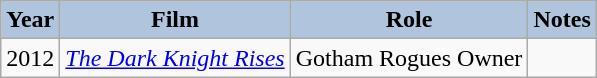<table class="wikitable">
<tr align="center">
<th style="background:#B0C4DE;">Year</th>
<th style="background:#B0C4DE;">Film</th>
<th style="background:#B0C4DE;">Role</th>
<th style="background:#B0C4DE;">Notes</th>
</tr>
<tr>
<td>2012</td>
<td><em><a href='#'>The Dark Knight Rises</a></em></td>
<td>Gotham Rogues Owner</td>
<td></td>
</tr>
</table>
